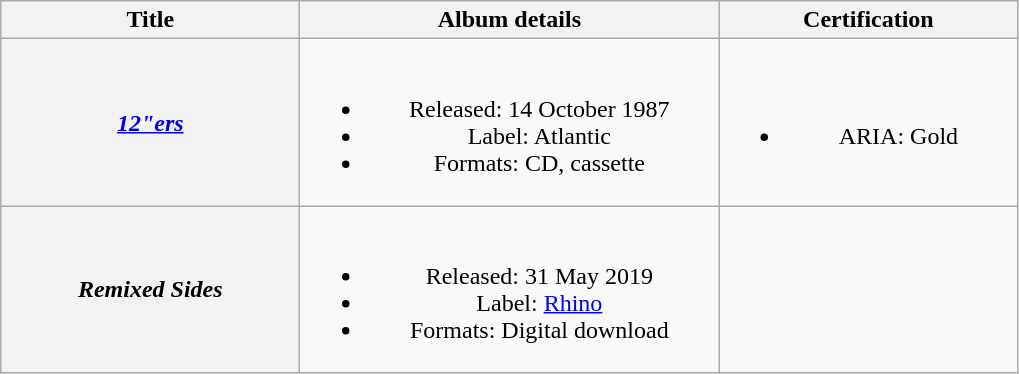<table class="wikitable plainrowheaders" style="text-align:center;" border="1">
<tr>
<th scope="col" style="width:12em;">Title</th>
<th scope="col" style="width:17em;">Album details</th>
<th scope="col" style="width:12em;">Certification</th>
</tr>
<tr>
<th scope="row"><em><a href='#'>12"ers</a></em></th>
<td><br><ul><li>Released: 14 October 1987</li><li>Label: Atlantic</li><li>Formats: CD, cassette</li></ul></td>
<td><br><ul><li>ARIA: Gold</li></ul></td>
</tr>
<tr>
<th scope="row"><em>Remixed Sides</em></th>
<td><br><ul><li>Released: 31 May 2019</li><li>Label: <a href='#'>Rhino</a></li><li>Formats: Digital download</li></ul></td>
<td></td>
</tr>
</table>
